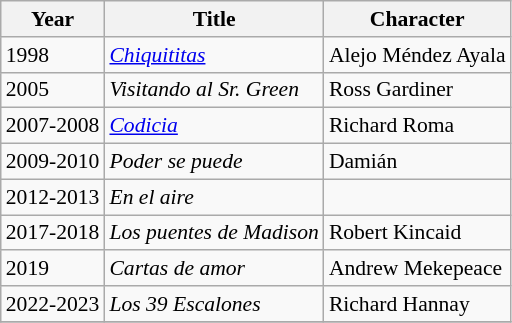<table class="wikitable" style="font-size: 90%;">
<tr>
<th>Year</th>
<th>Title</th>
<th>Character</th>
</tr>
<tr>
<td>1998</td>
<td><em><a href='#'>Chiquititas</a></em></td>
<td>Alejo Méndez Ayala</td>
</tr>
<tr>
<td>2005</td>
<td><em>Visitando al Sr. Green</em></td>
<td>Ross Gardiner</td>
</tr>
<tr>
<td>2007-2008</td>
<td><em><a href='#'>Codicia</a></em></td>
<td>Richard Roma</td>
</tr>
<tr>
<td>2009-2010</td>
<td><em>Poder se puede</em></td>
<td>Damián</td>
</tr>
<tr>
<td>2012-2013</td>
<td><em>En el aire</em></td>
<td></td>
</tr>
<tr>
<td>2017-2018</td>
<td><em>Los puentes de Madison</em></td>
<td>Robert Kincaid</td>
</tr>
<tr>
<td>2019</td>
<td><em>Cartas de amor</em></td>
<td>Andrew Mekepeace</td>
</tr>
<tr>
<td>2022-2023</td>
<td><em>Los 39 Escalones</em></td>
<td>Richard Hannay</td>
</tr>
<tr>
</tr>
</table>
